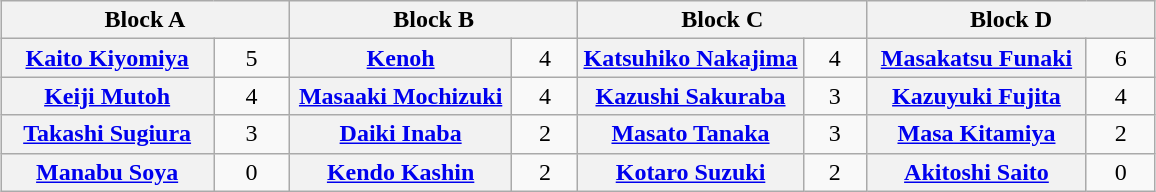<table class="wikitable" style="margin: 1em auto 1em auto;text-align:center">
<tr>
<th colspan="2" style="width:25%">Block A</th>
<th colspan="2" style="width:25%">Block B</th>
<th colspan="2" style="width:25%">Block C</th>
<th colspan="2" style="width:25%">Block D</th>
</tr>
<tr>
<th><a href='#'>Kaito Kiyomiya</a></th>
<td style="width:35px">5</td>
<th><a href='#'>Kenoh</a></th>
<td style="width:35px">4</td>
<th><a href='#'>Katsuhiko Nakajima</a></th>
<td style="width:35px">4</td>
<th><a href='#'>Masakatsu Funaki</a></th>
<td style="width:35px">6</td>
</tr>
<tr>
<th><a href='#'>Keiji Mutoh</a></th>
<td>4</td>
<th><a href='#'>Masaaki Mochizuki</a></th>
<td>4</td>
<th><a href='#'>Kazushi Sakuraba</a></th>
<td>3</td>
<th><a href='#'>Kazuyuki Fujita</a></th>
<td>4</td>
</tr>
<tr>
<th><a href='#'>Takashi Sugiura</a></th>
<td>3</td>
<th><a href='#'>Daiki Inaba</a></th>
<td>2</td>
<th><a href='#'>Masato Tanaka</a></th>
<td>3</td>
<th><a href='#'>Masa Kitamiya</a></th>
<td>2</td>
</tr>
<tr>
<th><a href='#'>Manabu Soya</a></th>
<td>0</td>
<th><a href='#'>Kendo Kashin</a></th>
<td>2</td>
<th><a href='#'>Kotaro Suzuki</a></th>
<td>2</td>
<th><a href='#'>Akitoshi Saito</a></th>
<td>0</td>
</tr>
</table>
